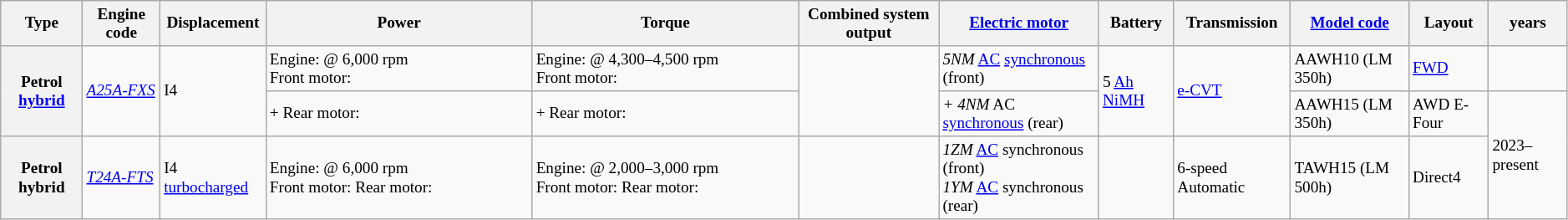<table class="wikitable" style="text-align:left; font-size:80%;">
<tr>
<th>Type</th>
<th>Engine code</th>
<th>Displacement</th>
<th width="17%">Power</th>
<th width="17%">Torque</th>
<th>Combined system output</th>
<th><a href='#'>Electric motor</a></th>
<th>Battery</th>
<th>Transmission</th>
<th><a href='#'>Model code</a></th>
<th>Layout</th>
<th> years</th>
</tr>
<tr>
<th rowspan="2">Petrol <a href='#'>hybrid</a></th>
<td rowspan="2"><em><a href='#'>A25A-FXS</a></em></td>
<td rowspan="2"> I4</td>
<td>Engine:  @ 6,000 rpm<br>Front motor: </td>
<td>Engine:  @ 4,300–4,500 rpm<br>Front motor: </td>
<td rowspan="2"></td>
<td><em>5NM</em> <a href='#'>AC</a> <a href='#'>synchronous</a> (front)</td>
<td rowspan="2">5 <a href='#'>Ah</a> <a href='#'>NiMH</a></td>
<td rowspan="2"><a href='#'>e-CVT</a></td>
<td>AAWH10 (LM 350h)</td>
<td><a href='#'>FWD</a></td>
</tr>
<tr>
<td>+ Rear motor: </td>
<td>+ Rear motor: </td>
<td><em>+ 4NM</em> AC <a href='#'>synchronous</a> (rear)</td>
<td>AAWH15 (LM 350h)</td>
<td>AWD E-Four</td>
<td rowspan="3">2023–present</td>
</tr>
<tr>
<th>Petrol hybrid</th>
<td><em><a href='#'>T24A-FTS</a></em></td>
<td> I4 <a href='#'>turbocharged</a></td>
<td>Engine:  @ 6,000 rpm<br>Front motor: Rear motor: </td>
<td>Engine:  @ 2,000–3,000 rpm<br>Front motor: Rear motor: </td>
<td></td>
<td><em>1ZM</em> <a href='#'>AC</a> synchronous (front)<br><em>1YM</em> <a href='#'>AC</a> synchronous (rear)</td>
<td></td>
<td>6-speed Automatic</td>
<td>TAWH15 (LM 500h)</td>
<td>Direct4</td>
</tr>
</table>
